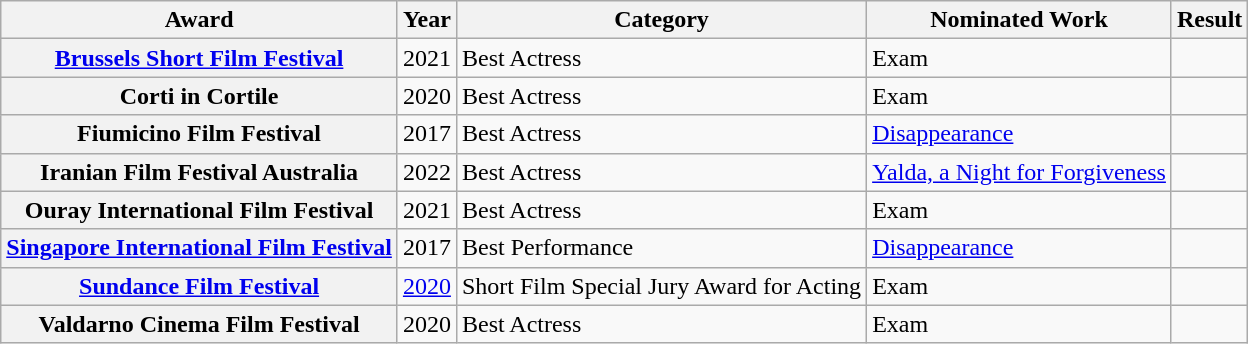<table class="wikitable sortable plainrowheaders">
<tr>
<th scope="col">Award</th>
<th scope="col">Year</th>
<th scope="col">Category</th>
<th scope="col">Nominated Work</th>
<th scope="col">Result</th>
</tr>
<tr>
<th scope="row"><a href='#'>Brussels Short Film Festival</a></th>
<td>2021</td>
<td>Best Actress</td>
<td>Exam</td>
<td></td>
</tr>
<tr>
<th scope="row">Corti in Cortile</th>
<td>2020</td>
<td>Best Actress</td>
<td>Exam</td>
<td></td>
</tr>
<tr>
<th scope="row">Fiumicino Film Festival</th>
<td>2017</td>
<td>Best Actress</td>
<td><a href='#'>Disappearance</a></td>
<td></td>
</tr>
<tr>
<th scope="row">Iranian Film Festival Australia</th>
<td>2022</td>
<td>Best Actress</td>
<td><a href='#'>Yalda, a Night for Forgiveness</a></td>
<td></td>
</tr>
<tr>
<th scope="row">Ouray International Film Festival</th>
<td>2021</td>
<td>Best Actress</td>
<td>Exam</td>
<td></td>
</tr>
<tr>
<th scope="row"><a href='#'>Singapore International Film Festival</a></th>
<td>2017</td>
<td>Best Performance</td>
<td><a href='#'>Disappearance</a></td>
<td></td>
</tr>
<tr>
<th scope="row"><a href='#'>Sundance Film Festival</a></th>
<td><a href='#'>2020</a></td>
<td>Short Film Special Jury Award for Acting</td>
<td>Exam</td>
<td></td>
</tr>
<tr>
<th scope="row">Valdarno Cinema Film Festival</th>
<td>2020</td>
<td>Best Actress</td>
<td>Exam</td>
<td></td>
</tr>
</table>
